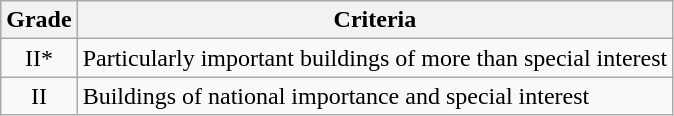<table class="wikitable">
<tr>
<th>Grade</th>
<th>Criteria</th>
</tr>
<tr>
<td align="center" >II*</td>
<td>Particularly important buildings of more than special interest</td>
</tr>
<tr>
<td align="center" >II</td>
<td>Buildings of national importance and special interest</td>
</tr>
</table>
